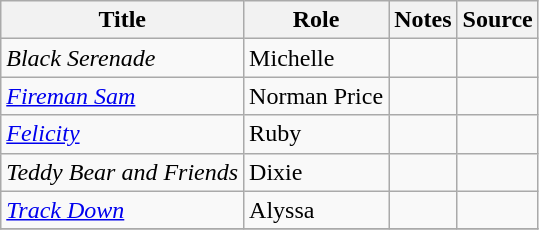<table class="wikitable sortable plainrowheaders">
<tr>
<th>Title</th>
<th>Role</th>
<th class="unsortable">Notes</th>
<th class="unsortable">Source</th>
</tr>
<tr>
<td><em>Black Serenade</em></td>
<td>Michelle</td>
<td></td>
<td></td>
</tr>
<tr>
<td><em><a href='#'>Fireman Sam</a></em></td>
<td>Norman Price</td>
<td></td>
<td></td>
</tr>
<tr>
<td><em><a href='#'>Felicity</a></em></td>
<td>Ruby</td>
<td></td>
<td></td>
</tr>
<tr>
<td><em>Teddy Bear and Friends</em></td>
<td>Dixie</td>
<td></td>
<td></td>
</tr>
<tr>
<td><em><a href='#'>Track Down</a></em></td>
<td>Alyssa</td>
<td></td>
<td></td>
</tr>
<tr>
</tr>
</table>
